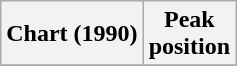<table class="wikitable sortable plainrowheaders">
<tr>
<th scope="col">Chart (1990)</th>
<th scope="col">Peak<br>position</th>
</tr>
<tr>
</tr>
</table>
